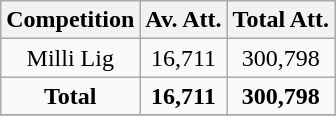<table class="wikitable" style="text-align: center">
<tr>
<th>Competition</th>
<th>Av. Att.</th>
<th>Total Att.</th>
</tr>
<tr>
<td>Milli Lig</td>
<td>16,711</td>
<td>300,798</td>
</tr>
<tr>
<td><strong>Total</strong></td>
<td><strong> 16,711</strong></td>
<td><strong>300,798</strong></td>
</tr>
<tr>
</tr>
</table>
